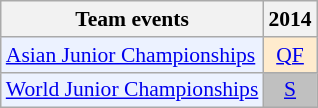<table class="wikitable" style="font-size: 90%; text-align:center">
<tr>
<th>Team events</th>
<th>2014</th>
</tr>
<tr>
<td bgcolor="#ECF2FF"; align="left"><a href='#'>Asian Junior Championships</a></td>
<td bgcolor=FFEBCD><a href='#'>QF</a></td>
</tr>
<tr>
<td bgcolor="#ECF2FF"; align="left"><a href='#'>World Junior Championships</a></td>
<td bgcolor=silver><a href='#'>S</a></td>
</tr>
</table>
